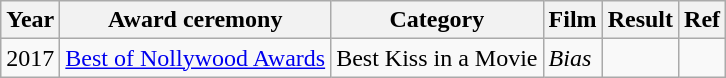<table class="wikitable">
<tr>
<th>Year</th>
<th>Award ceremony</th>
<th>Category</th>
<th>Film</th>
<th>Result</th>
<th>Ref</th>
</tr>
<tr>
<td>2017</td>
<td><a href='#'>Best of Nollywood Awards</a></td>
<td>Best Kiss in a Movie</td>
<td><em>Bias</em></td>
<td></td>
<td></td>
</tr>
</table>
